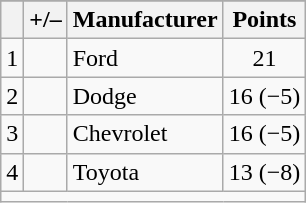<table class="wikitable sortable">
<tr>
</tr>
<tr>
<th scope="col"></th>
<th scope="col">+/–</th>
<th scope="col">Manufacturer</th>
<th scope="col">Points</th>
</tr>
<tr>
<td scope="row">1</td>
<td align="left"></td>
<td>Ford</td>
<td style="text-align:center;">21</td>
</tr>
<tr>
<td scope="row">2</td>
<td align="left"></td>
<td>Dodge</td>
<td style="text-align:center;">16 (−5)</td>
</tr>
<tr>
<td scope="row">3</td>
<td align="left"></td>
<td>Chevrolet</td>
<td style="text-align:center;">16 (−5)</td>
</tr>
<tr>
<td scope="row">4</td>
<td align="left"></td>
<td>Toyota</td>
<td style="text-align:center;">13 (−8)</td>
</tr>
<tr class="sortbottom">
<td colspan="9"></td>
</tr>
</table>
